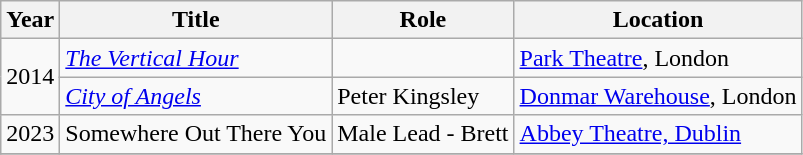<table class="wikitable">
<tr>
<th>Year</th>
<th>Title</th>
<th>Role</th>
<th>Location</th>
</tr>
<tr>
<td rowspan="2">2014</td>
<td><em><a href='#'>The Vertical Hour</a></em></td>
<td></td>
<td><a href='#'>Park Theatre</a>, London</td>
</tr>
<tr>
<td><em><a href='#'>City of Angels</a></em></td>
<td>Peter Kingsley</td>
<td><a href='#'>Donmar Warehouse</a>, London</td>
</tr>
<tr>
<td>2023</td>
<td>Somewhere Out There You</td>
<td>Male Lead - Brett</td>
<td><a href='#'>Abbey Theatre, Dublin</a></td>
</tr>
<tr>
</tr>
</table>
